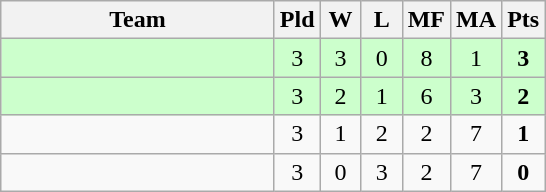<table class=wikitable style="text-align:center">
<tr>
<th width=175>Team</th>
<th width=20>Pld</th>
<th width=20>W</th>
<th width=20>L</th>
<th width=20>MF</th>
<th width=20>MA</th>
<th width=20>Pts</th>
</tr>
<tr bgcolor=ccffcc>
<td style="text-align:left"></td>
<td>3</td>
<td>3</td>
<td>0</td>
<td>8</td>
<td>1</td>
<td><strong>3</strong></td>
</tr>
<tr bgcolor=ccffcc>
<td style="text-align:left"></td>
<td>3</td>
<td>2</td>
<td>1</td>
<td>6</td>
<td>3</td>
<td><strong>2</strong></td>
</tr>
<tr>
<td style="text-align:left"></td>
<td>3</td>
<td>1</td>
<td>2</td>
<td>2</td>
<td>7</td>
<td><strong>1</strong></td>
</tr>
<tr>
<td style="text-align:left"></td>
<td>3</td>
<td>0</td>
<td>3</td>
<td>2</td>
<td>7</td>
<td><strong>0</strong></td>
</tr>
</table>
